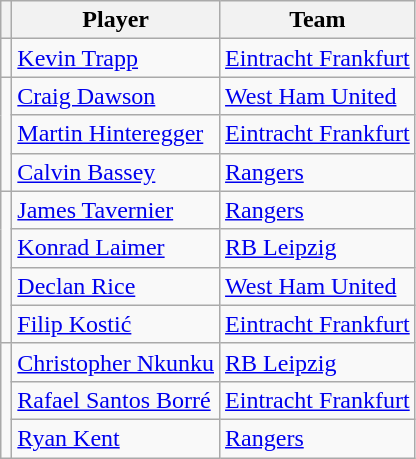<table class="wikitable" style="text-align:center">
<tr>
<th></th>
<th>Player</th>
<th>Team</th>
</tr>
<tr>
<td></td>
<td align=left> <a href='#'>Kevin Trapp</a></td>
<td align=left> <a href='#'>Eintracht Frankfurt</a></td>
</tr>
<tr>
<td rowspan=3></td>
<td align=left> <a href='#'>Craig Dawson</a></td>
<td align=left> <a href='#'>West Ham United</a></td>
</tr>
<tr>
<td align=left> <a href='#'>Martin Hinteregger</a></td>
<td align=left> <a href='#'>Eintracht Frankfurt</a></td>
</tr>
<tr>
<td align=left> <a href='#'>Calvin Bassey</a></td>
<td align=left> <a href='#'>Rangers</a></td>
</tr>
<tr>
<td rowspan=4></td>
<td align=left> <a href='#'>James Tavernier</a></td>
<td align=left> <a href='#'>Rangers</a></td>
</tr>
<tr>
<td align=left> <a href='#'>Konrad Laimer</a></td>
<td align=left> <a href='#'>RB Leipzig</a></td>
</tr>
<tr>
<td align=left> <a href='#'>Declan Rice</a></td>
<td align=left> <a href='#'>West Ham United</a></td>
</tr>
<tr>
<td align=left> <a href='#'>Filip Kostić</a></td>
<td align=left> <a href='#'>Eintracht Frankfurt</a></td>
</tr>
<tr>
<td rowspan=3></td>
<td align=left> <a href='#'>Christopher Nkunku</a></td>
<td align=left> <a href='#'>RB Leipzig</a></td>
</tr>
<tr>
<td align=left> <a href='#'>Rafael Santos Borré</a></td>
<td align=left> <a href='#'>Eintracht Frankfurt</a></td>
</tr>
<tr>
<td align=left> <a href='#'>Ryan Kent</a></td>
<td align=left> <a href='#'>Rangers</a></td>
</tr>
</table>
